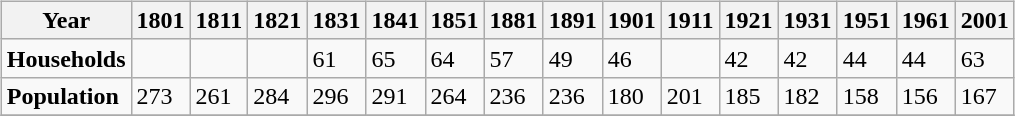<table class="wikitable" style="margin:5px; float:left;">
<tr>
<th>Year</th>
<th>1801</th>
<th>1811</th>
<th>1821</th>
<th>1831</th>
<th>1841</th>
<th>1851</th>
<th>1881</th>
<th>1891</th>
<th>1901</th>
<th>1911</th>
<th>1921</th>
<th>1931</th>
<th>1951</th>
<th>1961</th>
<th>2001</th>
</tr>
<tr>
<td><strong>Households</strong></td>
<td></td>
<td></td>
<td></td>
<td>61</td>
<td>65</td>
<td>64</td>
<td>57</td>
<td>49</td>
<td>46</td>
<td></td>
<td>42</td>
<td>42</td>
<td>44</td>
<td>44</td>
<td>63</td>
</tr>
<tr>
<td><strong>Population</strong></td>
<td>273</td>
<td>261</td>
<td>284</td>
<td>296</td>
<td>291</td>
<td>264</td>
<td>236</td>
<td>236</td>
<td>180</td>
<td>201</td>
<td>185</td>
<td>182</td>
<td>158</td>
<td>156</td>
<td>167</td>
</tr>
<tr>
</tr>
</table>
